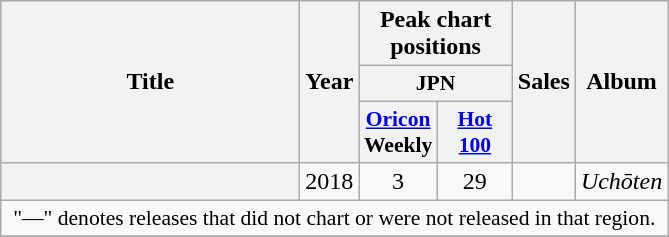<table class="wikitable plainrowheaders" style="text-align:center;">
<tr>
<th scope="col" rowspan="3" style="width:12em;">Title</th>
<th scope="col" rowspan="3">Year</th>
<th scope="col" colspan="2">Peak chart positions</th>
<th scope="col" rowspan="3">Sales</th>
<th scope="col" rowspan="3">Album</th>
</tr>
<tr>
<th scope="col" style="width:3em;font-size:90%;" colspan="2">JPN</th>
</tr>
<tr>
<th scope="col" style="width:3em;font-size:90%;"><a href='#'>Oricon</a> Weekly</th>
<th scope="col" style="width:3em;font-size:90%;"><a href='#'>Hot 100</a></th>
</tr>
<tr>
<th scope="row"></th>
<td>2018</td>
<td>3</td>
<td>29</td>
<td></td>
<td><em>Uchōten</em></td>
</tr>
<tr>
<td colspan="6" style="font-size:90%;">"—" denotes releases that did not chart or were not released in that region.</td>
</tr>
<tr>
</tr>
</table>
